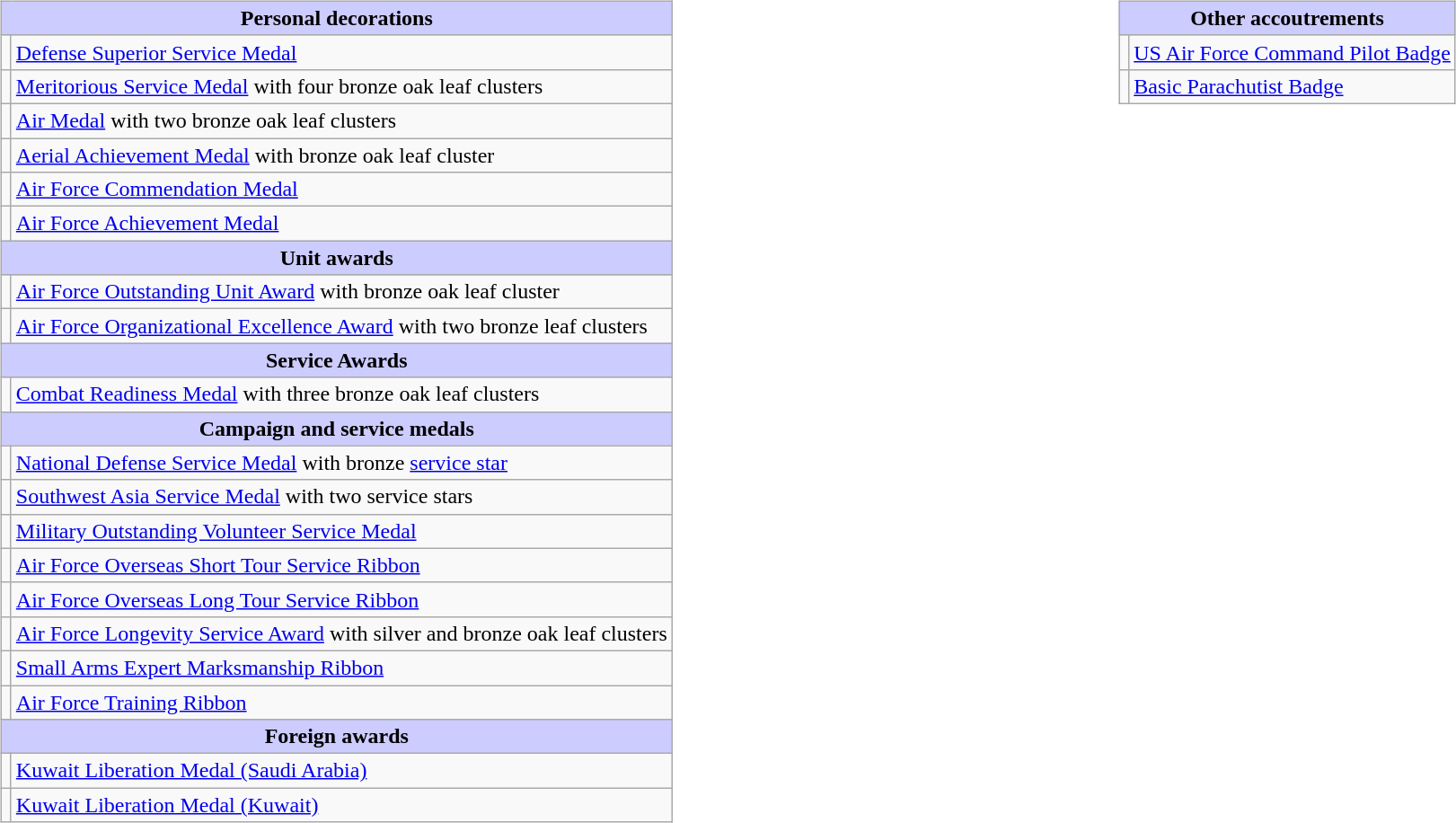<table style="width:100%;">
<tr>
<td valign="top"><br><table class="wikitable">
<tr style="background:#ccf; text-align:center;">
<td colspan=2><strong>Personal decorations</strong></td>
</tr>
<tr>
<td></td>
<td><a href='#'>Defense Superior Service Medal</a></td>
</tr>
<tr>
<td><span></span><span></span><span></span><span></span></td>
<td><a href='#'>Meritorious Service Medal</a> with four bronze oak leaf clusters</td>
</tr>
<tr>
<td><span></span><span></span></td>
<td><a href='#'>Air Medal</a> with two bronze oak leaf clusters</td>
</tr>
<tr>
<td></td>
<td><a href='#'>Aerial Achievement Medal</a> with bronze oak leaf cluster</td>
</tr>
<tr>
<td></td>
<td><a href='#'>Air Force Commendation Medal</a></td>
</tr>
<tr>
<td></td>
<td><a href='#'>Air Force Achievement Medal</a></td>
</tr>
<tr style="background:#ccf; text-align:center;">
<td colspan=2><strong>Unit awards</strong></td>
</tr>
<tr>
<td></td>
<td><a href='#'>Air Force Outstanding Unit Award</a> with bronze oak leaf cluster</td>
</tr>
<tr>
<td><span></span><span></span></td>
<td><a href='#'>Air Force Organizational Excellence Award</a> with two bronze leaf clusters</td>
</tr>
<tr style="background:#ccf; text-align:center;">
<td colspan=2><strong>Service Awards</strong></td>
</tr>
<tr>
<td><span></span><span></span><span></span></td>
<td><a href='#'>Combat Readiness Medal</a> with three bronze oak leaf clusters</td>
</tr>
<tr style="background:#ccf; text-align:center;">
<td colspan=2><strong>Campaign and service medals</strong></td>
</tr>
<tr>
<td></td>
<td><a href='#'>National Defense Service Medal</a> with bronze <a href='#'>service star</a></td>
</tr>
<tr>
<td><span></span><span></span></td>
<td><a href='#'>Southwest Asia Service Medal</a> with two service stars</td>
</tr>
<tr>
<td></td>
<td><a href='#'>Military Outstanding Volunteer Service Medal</a></td>
</tr>
<tr>
<td></td>
<td><a href='#'>Air Force Overseas Short Tour Service Ribbon</a></td>
</tr>
<tr>
<td></td>
<td><a href='#'>Air Force Overseas Long Tour Service Ribbon</a></td>
</tr>
<tr>
<td><span></span><span></span></td>
<td><a href='#'>Air Force Longevity Service Award</a> with silver and bronze oak leaf clusters</td>
</tr>
<tr>
<td></td>
<td><a href='#'>Small Arms Expert Marksmanship Ribbon</a></td>
</tr>
<tr>
<td></td>
<td><a href='#'>Air Force Training Ribbon</a></td>
</tr>
<tr style="background:#ccf; text-align:center;">
<td colspan=2><strong>Foreign awards</strong></td>
</tr>
<tr>
<td></td>
<td><a href='#'>Kuwait Liberation Medal (Saudi Arabia)</a></td>
</tr>
<tr>
<td></td>
<td><a href='#'>Kuwait Liberation Medal (Kuwait)</a></td>
</tr>
</table>
</td>
<td valign="top"><br><table class="wikitable">
<tr style="background:#ccf; text-align:center;">
<td colspan=2><strong>Other accoutrements</strong></td>
</tr>
<tr>
<td align=center></td>
<td><a href='#'>US Air Force Command Pilot Badge</a></td>
</tr>
<tr>
<td align=center></td>
<td><a href='#'>Basic Parachutist Badge</a></td>
</tr>
</table>
</td>
</tr>
</table>
